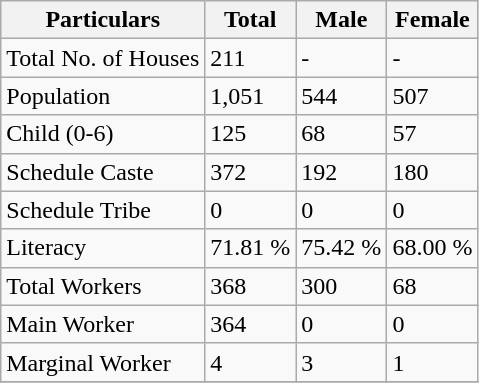<table class="wikitable sortable">
<tr>
<th>Particulars</th>
<th>Total</th>
<th>Male</th>
<th>Female</th>
</tr>
<tr>
<td>Total No. of Houses</td>
<td>211</td>
<td>-</td>
<td>-</td>
</tr>
<tr>
<td>Population</td>
<td>1,051</td>
<td>544</td>
<td>507</td>
</tr>
<tr>
<td>Child (0-6)</td>
<td>125</td>
<td>68</td>
<td>57</td>
</tr>
<tr>
<td>Schedule Caste</td>
<td>372</td>
<td>192</td>
<td>180</td>
</tr>
<tr>
<td>Schedule Tribe</td>
<td>0</td>
<td>0</td>
<td>0</td>
</tr>
<tr>
<td>Literacy</td>
<td>71.81 %</td>
<td>75.42 %</td>
<td>68.00 %</td>
</tr>
<tr>
<td>Total Workers</td>
<td>368</td>
<td>300</td>
<td>68</td>
</tr>
<tr>
<td>Main Worker</td>
<td>364</td>
<td>0</td>
<td>0</td>
</tr>
<tr>
<td>Marginal Worker</td>
<td>4</td>
<td>3</td>
<td>1</td>
</tr>
<tr>
</tr>
</table>
